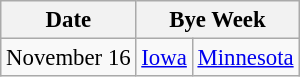<table class="wikitable" style="font-size:95%;">
<tr>
<th>Date</th>
<th colspan="2">Bye Week</th>
</tr>
<tr>
<td>November 16</td>
<td><a href='#'>Iowa</a></td>
<td><a href='#'>Minnesota</a></td>
</tr>
</table>
